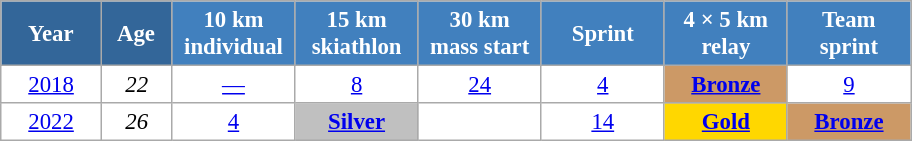<table class="wikitable" style="font-size:95%; text-align:center; border:grey solid 1px; border-collapse:collapse; background:#ffffff;">
<tr>
<th style="background-color:#369; color:white; width:60px;"> Year </th>
<th style="background-color:#369; color:white; width:40px;"> Age </th>
<th style="background-color:#4180be; color:white; width:75px;"> 10 km <br> individual </th>
<th style="background-color:#4180be; color:white; width:75px;"> 15 km <br> skiathlon </th>
<th style="background-color:#4180be; color:white; width:75px;"> 30 km <br> mass start </th>
<th style="background-color:#4180be; color:white; width:75px;"> Sprint </th>
<th style="background-color:#4180be; color:white; width:75px;"> 4 × 5 km <br> relay </th>
<th style="background-color:#4180be; color:white; width:75px;"> Team <br> sprint </th>
</tr>
<tr>
<td><a href='#'>2018</a></td>
<td><em>22</em></td>
<td><a href='#'>—</a></td>
<td><a href='#'>8</a></td>
<td><a href='#'>24</a></td>
<td><a href='#'>4</a></td>
<td style="background:#c96;"><a href='#'><strong>Bronze</strong></a></td>
<td><a href='#'>9</a></td>
</tr>
<tr>
<td><a href='#'>2022</a></td>
<td><em>26</em></td>
<td><a href='#'>4</a></td>
<td style="background:silver;"><a href='#'> <strong>Silver</strong></a></td>
<td><a href='#'></a></td>
<td><a href='#'>14</a></td>
<td style="background:gold;"><a href='#'><strong>Gold</strong></a></td>
<td style="background:#c96;"><a href='#'><strong>Bronze</strong></a></td>
</tr>
</table>
